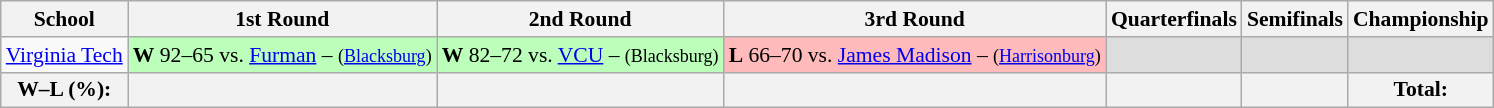<table class="sortable wikitable" style="white-space:nowrap; font-size:90%;">
<tr>
<th>School</th>
<th>1st Round</th>
<th>2nd Round</th>
<th>3rd Round</th>
<th>Quarterfinals</th>
<th>Semifinals</th>
<th>Championship</th>
</tr>
<tr>
<td><a href='#'>Virginia Tech</a></td>
<td style="background:#bfb;"><strong>W</strong> 92–65 vs. <a href='#'>Furman</a> – <small>(<a href='#'>Blacksburg</a>)</small></td>
<td style="background:#bfb;"><strong>W</strong> 82–72 vs. <a href='#'>VCU</a> – <small>(Blacksburg)</small></td>
<td style="background:#fbb;"><strong>L</strong> 66–70 vs. <a href='#'>James Madison</a> – <small> (<a href='#'>Harrisonburg</a>)</small></td>
<td style="background:#ddd;"></td>
<td style="background:#ddd;"></td>
<td style="background:#ddd;"></td>
</tr>
<tr>
<th>W–L (%):</th>
<th></th>
<th></th>
<th></th>
<th></th>
<th></th>
<th> Total: </th>
</tr>
</table>
